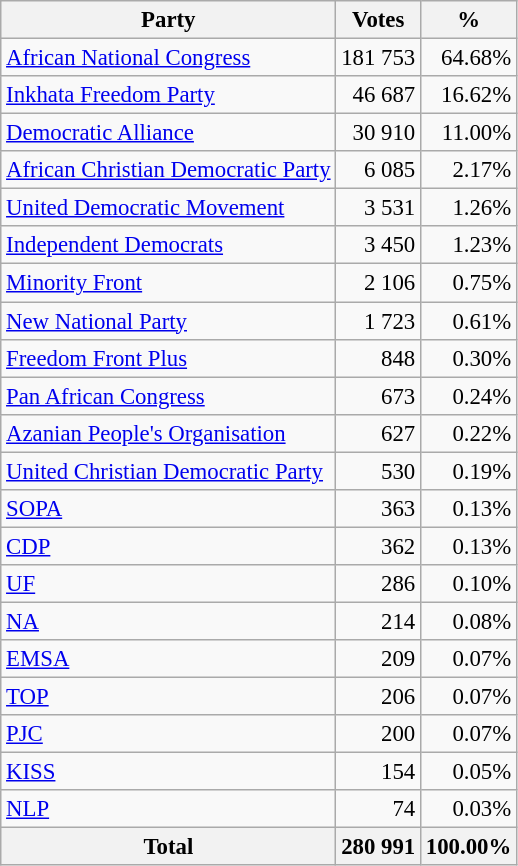<table class="wikitable" style="font-size: 95%; text-align: right">
<tr>
<th>Party</th>
<th>Votes</th>
<th>%</th>
</tr>
<tr>
<td align=left><a href='#'>African National Congress</a></td>
<td>181 753</td>
<td>64.68%</td>
</tr>
<tr>
<td align=left><a href='#'>Inkhata Freedom Party</a></td>
<td>46 687</td>
<td>16.62%</td>
</tr>
<tr>
<td align=left><a href='#'>Democratic Alliance</a></td>
<td>30 910</td>
<td>11.00%</td>
</tr>
<tr>
<td align=left><a href='#'>African Christian Democratic Party</a></td>
<td>6 085</td>
<td>2.17%</td>
</tr>
<tr>
<td align=left><a href='#'>United Democratic Movement</a></td>
<td>3 531</td>
<td>1.26%</td>
</tr>
<tr>
<td align=left><a href='#'>Independent Democrats</a></td>
<td>3 450</td>
<td>1.23%</td>
</tr>
<tr>
<td align=left><a href='#'>Minority Front</a></td>
<td>2 106</td>
<td>0.75%</td>
</tr>
<tr>
<td align=left><a href='#'>New National Party</a></td>
<td>1 723</td>
<td>0.61%</td>
</tr>
<tr>
<td align=left><a href='#'>Freedom Front Plus</a></td>
<td>848</td>
<td>0.30%</td>
</tr>
<tr>
<td align=left><a href='#'>Pan African Congress</a></td>
<td>673</td>
<td>0.24%</td>
</tr>
<tr>
<td align=left><a href='#'>Azanian People's Organisation</a></td>
<td>627</td>
<td>0.22%</td>
</tr>
<tr>
<td align=left><a href='#'>United Christian Democratic Party</a></td>
<td>530</td>
<td>0.19%</td>
</tr>
<tr>
<td align=left><a href='#'>SOPA</a></td>
<td>363</td>
<td>0.13%</td>
</tr>
<tr>
<td align=left><a href='#'>CDP</a></td>
<td>362</td>
<td>0.13%</td>
</tr>
<tr>
<td align=left><a href='#'>UF</a></td>
<td>286</td>
<td>0.10%</td>
</tr>
<tr>
<td align=left><a href='#'>NA</a></td>
<td>214</td>
<td>0.08%</td>
</tr>
<tr>
<td align=left><a href='#'>EMSA</a></td>
<td>209</td>
<td>0.07%</td>
</tr>
<tr>
<td align=left><a href='#'>TOP</a></td>
<td>206</td>
<td>0.07%</td>
</tr>
<tr>
<td align=left><a href='#'>PJC</a></td>
<td>200</td>
<td>0.07%</td>
</tr>
<tr>
<td align=left><a href='#'>KISS</a></td>
<td>154</td>
<td>0.05%</td>
</tr>
<tr>
<td align=left><a href='#'>NLP</a></td>
<td>74</td>
<td>0.03%</td>
</tr>
<tr>
<th align=left>Total</th>
<th>280 991</th>
<th>100.00%</th>
</tr>
</table>
